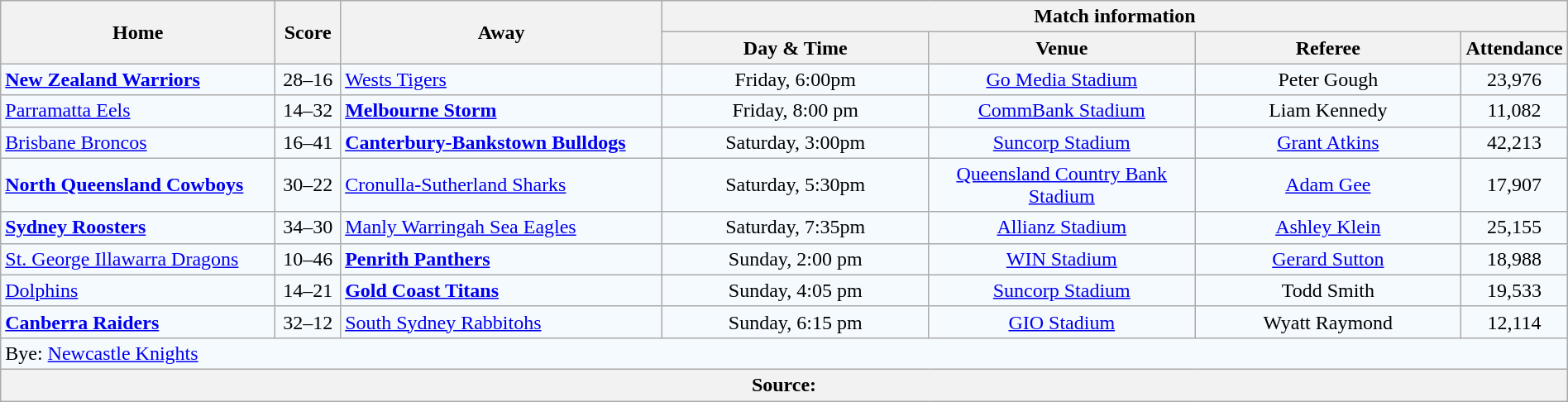<table class="wikitable" style="border-collapse:collapse; text-align:center; width:100%;">
<tr style="text-align:center; background:#f5faff;"  style="background:#c1d8ff;">
<th rowspan="2">Home</th>
<th rowspan="2">Score</th>
<th rowspan="2">Away</th>
<th colspan="4">Match information</th>
</tr>
<tr>
<th width="17%">Day & Time</th>
<th width="17%">Venue</th>
<th width="17%">Referee</th>
<th width="5%">Attendance</th>
</tr>
<tr style="text-align:center; background:#f5faff;">
<td align="left"><strong> <a href='#'>New Zealand Warriors</a></strong></td>
<td>28–16</td>
<td align="left"> <a href='#'>Wests Tigers</a></td>
<td>Friday, 6:00pm</td>
<td><a href='#'>Go Media Stadium</a></td>
<td>Peter Gough</td>
<td>23,976</td>
</tr>
<tr style="text-align:center; background:#f5faff;">
<td align="left"> <a href='#'>Parramatta Eels</a></td>
<td>14–32</td>
<td align="left"><strong> <a href='#'>Melbourne Storm</a></strong></td>
<td>Friday, 8:00 pm</td>
<td><a href='#'>CommBank Stadium</a></td>
<td>Liam Kennedy</td>
<td>11,082</td>
</tr>
<tr style="text-align:center; background:#f5faff;">
<td align="left"> <a href='#'>Brisbane Broncos</a></td>
<td>16–41</td>
<td align="left"><strong> <a href='#'>Canterbury-Bankstown Bulldogs</a></strong></td>
<td>Saturday, 3:00pm</td>
<td><a href='#'>Suncorp Stadium</a></td>
<td><a href='#'>Grant Atkins</a></td>
<td>42,213</td>
</tr>
<tr style="text-align:center; background:#f5faff;">
<td align="left"><strong> <a href='#'>North Queensland Cowboys</a></strong></td>
<td>30–22</td>
<td align="left"> <a href='#'>Cronulla-Sutherland Sharks</a></td>
<td>Saturday, 5:30pm</td>
<td><a href='#'>Queensland Country Bank Stadium</a></td>
<td><a href='#'>Adam Gee</a></td>
<td>17,907</td>
</tr>
<tr style="text-align:center; background:#f5faff;">
<td align="left"><strong> <a href='#'>Sydney Roosters</a></strong></td>
<td>34–30</td>
<td align="left"> <a href='#'>Manly Warringah Sea Eagles</a></td>
<td>Saturday, 7:35pm</td>
<td><a href='#'>Allianz Stadium</a></td>
<td><a href='#'>Ashley Klein</a></td>
<td>25,155</td>
</tr>
<tr style="text-align:center; background:#f5faff;">
<td align="left"> <a href='#'>St. George Illawarra Dragons</a></td>
<td>10–46</td>
<td align="left"><strong> <a href='#'>Penrith Panthers</a></strong></td>
<td>Sunday, 2:00 pm</td>
<td><a href='#'>WIN Stadium</a></td>
<td><a href='#'>Gerard Sutton</a></td>
<td>18,988</td>
</tr>
<tr style="text-align:center; background:#f5faff;">
<td align="left"> <a href='#'>Dolphins</a></td>
<td>14–21</td>
<td align="left"><strong> <a href='#'>Gold Coast Titans</a></strong></td>
<td>Sunday, 4:05 pm</td>
<td><a href='#'>Suncorp Stadium</a></td>
<td>Todd Smith</td>
<td>19,533</td>
</tr>
<tr style="text-align:center; background:#f5faff;">
<td align="left"><strong> <a href='#'>Canberra Raiders</a></strong></td>
<td>32–12</td>
<td align="left"> <a href='#'>South Sydney Rabbitohs</a></td>
<td>Sunday, 6:15 pm</td>
<td><a href='#'>GIO Stadium</a></td>
<td>Wyatt Raymond</td>
<td>12,114</td>
</tr>
<tr style="text-align:center; background:#f5faff;">
<td colspan="7" align="left">Bye:  <a href='#'>Newcastle Knights</a></td>
</tr>
<tr>
<th colspan="7" align="left">Source:</th>
</tr>
</table>
